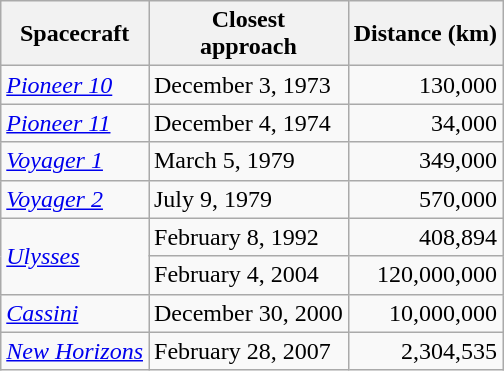<table class="wikitable floatright">
<tr>
<th>Spacecraft</th>
<th>Closest<br>approach</th>
<th>Distance (km)</th>
</tr>
<tr>
<td><em><a href='#'>Pioneer 10</a></em></td>
<td>December 3, 1973</td>
<td style="text-align: right;">130,000</td>
</tr>
<tr>
<td><em><a href='#'>Pioneer 11</a></em></td>
<td>December 4, 1974</td>
<td style="text-align: right;">34,000</td>
</tr>
<tr>
<td><em><a href='#'>Voyager 1</a></em></td>
<td>March 5, 1979</td>
<td style="text-align: right;">349,000</td>
</tr>
<tr>
<td><em><a href='#'>Voyager 2</a></em></td>
<td>July 9, 1979</td>
<td style="text-align: right;">570,000</td>
</tr>
<tr>
<td rowspan="2"><em><a href='#'>Ulysses</a></em></td>
<td>February 8, 1992</td>
<td style="text-align: right;">408,894</td>
</tr>
<tr>
<td>February 4, 2004</td>
<td style="text-align: right;">120,000,000</td>
</tr>
<tr>
<td><em><a href='#'>Cassini</a></em></td>
<td>December 30, 2000</td>
<td style="text-align: right;">10,000,000</td>
</tr>
<tr>
<td><em><a href='#'>New Horizons</a></em></td>
<td>February 28, 2007</td>
<td style="text-align: right;">2,304,535</td>
</tr>
</table>
